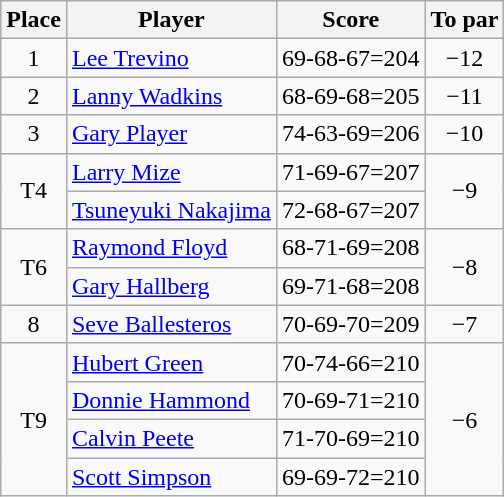<table class="wikitable">
<tr>
<th>Place</th>
<th>Player</th>
<th>Score</th>
<th>To par</th>
</tr>
<tr>
<td align="center">1</td>
<td> <a href='#'>Lee Trevino</a></td>
<td>69-68-67=204</td>
<td align="center">−12</td>
</tr>
<tr>
<td align="center">2</td>
<td> <a href='#'>Lanny Wadkins</a></td>
<td>68-69-68=205</td>
<td align="center">−11</td>
</tr>
<tr>
<td align="center">3</td>
<td> <a href='#'>Gary Player</a></td>
<td>74-63-69=206</td>
<td align="center">−10</td>
</tr>
<tr>
<td rowspan=2 align="center">T4</td>
<td> <a href='#'>Larry Mize</a></td>
<td>71-69-67=207</td>
<td rowspan=2 align="center">−9</td>
</tr>
<tr>
<td> <a href='#'>Tsuneyuki Nakajima</a></td>
<td>72-68-67=207</td>
</tr>
<tr>
<td rowspan=2 align="center">T6</td>
<td> <a href='#'>Raymond Floyd</a></td>
<td>68-71-69=208</td>
<td rowspan=2 align="center">−8</td>
</tr>
<tr>
<td> <a href='#'>Gary Hallberg</a></td>
<td>69-71-68=208</td>
</tr>
<tr>
<td align="center">8</td>
<td> <a href='#'>Seve Ballesteros</a></td>
<td>70-69-70=209</td>
<td align="center">−7</td>
</tr>
<tr>
<td rowspan=4 align="center">T9</td>
<td> <a href='#'>Hubert Green</a></td>
<td>70-74-66=210</td>
<td rowspan=4 align="center">−6</td>
</tr>
<tr>
<td> <a href='#'>Donnie Hammond</a></td>
<td>70-69-71=210</td>
</tr>
<tr>
<td> <a href='#'>Calvin Peete</a></td>
<td>71-70-69=210</td>
</tr>
<tr>
<td> <a href='#'>Scott Simpson</a></td>
<td>69-69-72=210</td>
</tr>
</table>
